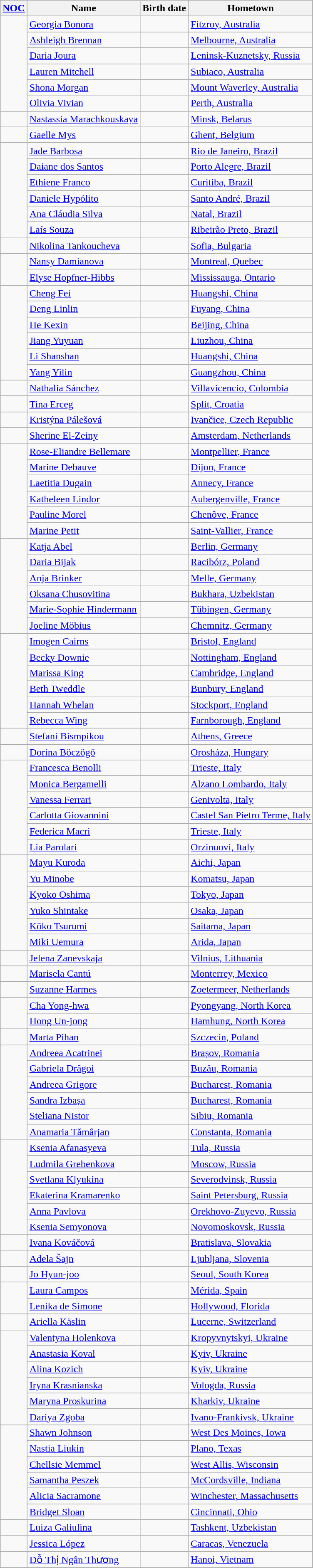<table class="wikitable sortable">
<tr>
<th><a href='#'>NOC</a></th>
<th>Name</th>
<th>Birth date</th>
<th>Hometown</th>
</tr>
<tr>
<td rowspan="6"></td>
<td><a href='#'>Georgia Bonora</a></td>
<td></td>
<td><a href='#'>Fitzroy, Australia</a></td>
</tr>
<tr>
<td><a href='#'>Ashleigh Brennan</a></td>
<td></td>
<td><a href='#'>Melbourne, Australia</a></td>
</tr>
<tr>
<td><a href='#'>Daria Joura</a></td>
<td></td>
<td><a href='#'>Leninsk-Kuznetsky, Russia</a></td>
</tr>
<tr>
<td><a href='#'>Lauren Mitchell</a></td>
<td></td>
<td><a href='#'>Subiaco, Australia</a></td>
</tr>
<tr>
<td><a href='#'>Shona Morgan</a></td>
<td></td>
<td><a href='#'>Mount Waverley, Australia</a></td>
</tr>
<tr>
<td><a href='#'>Olivia Vivian</a></td>
<td></td>
<td><a href='#'>Perth, Australia</a></td>
</tr>
<tr>
<td></td>
<td><a href='#'>Nastassia Marachkouskaya</a></td>
<td></td>
<td><a href='#'>Minsk, Belarus</a></td>
</tr>
<tr>
<td></td>
<td><a href='#'>Gaelle Mys</a></td>
<td></td>
<td><a href='#'>Ghent, Belgium</a></td>
</tr>
<tr>
<td rowspan="6"></td>
<td><a href='#'>Jade Barbosa</a></td>
<td></td>
<td><a href='#'>Rio de Janeiro, Brazil</a></td>
</tr>
<tr>
<td><a href='#'>Daiane dos Santos</a></td>
<td></td>
<td><a href='#'>Porto Alegre, Brazil</a></td>
</tr>
<tr>
<td><a href='#'>Ethiene Franco</a></td>
<td></td>
<td><a href='#'>Curitiba, Brazil</a></td>
</tr>
<tr>
<td><a href='#'>Daniele Hypólito</a></td>
<td></td>
<td><a href='#'>Santo André, Brazil</a></td>
</tr>
<tr>
<td><a href='#'>Ana Cláudia Silva</a></td>
<td></td>
<td><a href='#'>Natal, Brazil</a></td>
</tr>
<tr>
<td><a href='#'>Laís Souza</a></td>
<td></td>
<td><a href='#'>Ribeirão Preto, Brazil</a></td>
</tr>
<tr>
<td></td>
<td><a href='#'>Nikolina Tankoucheva</a></td>
<td></td>
<td><a href='#'>Sofia, Bulgaria</a></td>
</tr>
<tr>
<td rowspan="2"></td>
<td><a href='#'>Nansy Damianova</a></td>
<td></td>
<td><a href='#'>Montreal, Quebec</a></td>
</tr>
<tr>
<td><a href='#'>Elyse Hopfner-Hibbs</a></td>
<td></td>
<td><a href='#'>Mississauga, Ontario</a></td>
</tr>
<tr>
<td rowspan="6"></td>
<td><a href='#'>Cheng Fei</a></td>
<td></td>
<td><a href='#'>Huangshi, China</a></td>
</tr>
<tr>
<td><a href='#'>Deng Linlin</a></td>
<td></td>
<td><a href='#'>Fuyang, China</a></td>
</tr>
<tr>
<td><a href='#'>He Kexin</a></td>
<td></td>
<td><a href='#'>Beijing, China</a></td>
</tr>
<tr>
<td><a href='#'>Jiang Yuyuan</a></td>
<td></td>
<td><a href='#'>Liuzhou, China</a></td>
</tr>
<tr>
<td><a href='#'>Li Shanshan</a></td>
<td></td>
<td><a href='#'>Huangshi, China</a></td>
</tr>
<tr>
<td><a href='#'>Yang Yilin</a></td>
<td></td>
<td><a href='#'>Guangzhou, China</a></td>
</tr>
<tr>
<td></td>
<td><a href='#'>Nathalia Sánchez</a></td>
<td></td>
<td><a href='#'>Villavicencio, Colombia</a></td>
</tr>
<tr>
<td></td>
<td><a href='#'>Tina Erceg</a></td>
<td></td>
<td><a href='#'>Split, Croatia</a></td>
</tr>
<tr>
<td></td>
<td><a href='#'>Kristýna Pálešová</a></td>
<td></td>
<td><a href='#'>Ivančice, Czech Republic</a></td>
</tr>
<tr>
<td></td>
<td><a href='#'>Sherine El-Zeiny</a></td>
<td></td>
<td><a href='#'>Amsterdam, Netherlands</a></td>
</tr>
<tr>
<td rowspan="6"></td>
<td><a href='#'>Rose-Eliandre Bellemare</a></td>
<td></td>
<td><a href='#'>Montpellier, France</a></td>
</tr>
<tr>
<td><a href='#'>Marine Debauve</a></td>
<td></td>
<td><a href='#'>Dijon, France</a></td>
</tr>
<tr>
<td><a href='#'>Laetitia Dugain</a></td>
<td></td>
<td><a href='#'>Annecy, France</a></td>
</tr>
<tr>
<td><a href='#'>Katheleen Lindor</a></td>
<td></td>
<td><a href='#'>Aubergenville, France</a></td>
</tr>
<tr>
<td><a href='#'>Pauline Morel</a></td>
<td></td>
<td><a href='#'>Chenôve, France</a></td>
</tr>
<tr>
<td><a href='#'>Marine Petit</a></td>
<td></td>
<td><a href='#'>Saint-Vallier, France</a></td>
</tr>
<tr>
<td rowspan="6"></td>
<td><a href='#'>Katja Abel</a></td>
<td></td>
<td><a href='#'>Berlin, Germany</a></td>
</tr>
<tr>
<td><a href='#'>Daria Bijak</a></td>
<td></td>
<td><a href='#'>Racibórz, Poland</a></td>
</tr>
<tr>
<td><a href='#'>Anja Brinker</a></td>
<td></td>
<td><a href='#'>Melle, Germany</a></td>
</tr>
<tr>
<td><a href='#'>Oksana Chusovitina</a></td>
<td></td>
<td><a href='#'>Bukhara, Uzbekistan</a></td>
</tr>
<tr>
<td><a href='#'>Marie-Sophie Hindermann</a></td>
<td></td>
<td><a href='#'>Tübingen, Germany</a></td>
</tr>
<tr>
<td><a href='#'>Joeline Möbius</a></td>
<td></td>
<td><a href='#'>Chemnitz, Germany</a></td>
</tr>
<tr>
<td rowspan="6"></td>
<td><a href='#'>Imogen Cairns</a></td>
<td></td>
<td><a href='#'>Bristol, England</a></td>
</tr>
<tr>
<td><a href='#'>Becky Downie</a></td>
<td></td>
<td><a href='#'>Nottingham, England</a></td>
</tr>
<tr>
<td><a href='#'>Marissa King</a></td>
<td></td>
<td><a href='#'>Cambridge, England</a></td>
</tr>
<tr>
<td><a href='#'>Beth Tweddle</a></td>
<td></td>
<td><a href='#'>Bunbury, England</a></td>
</tr>
<tr>
<td><a href='#'>Hannah Whelan</a></td>
<td></td>
<td><a href='#'>Stockport, England</a></td>
</tr>
<tr>
<td><a href='#'>Rebecca Wing</a></td>
<td></td>
<td><a href='#'>Farnborough, England</a></td>
</tr>
<tr>
<td></td>
<td><a href='#'>Stefani Bismpikou</a></td>
<td></td>
<td><a href='#'>Athens, Greece</a></td>
</tr>
<tr>
<td></td>
<td><a href='#'>Dorina Böczögő</a></td>
<td></td>
<td><a href='#'>Orosháza, Hungary</a></td>
</tr>
<tr>
<td rowspan="6"></td>
<td><a href='#'>Francesca Benolli</a></td>
<td></td>
<td><a href='#'>Trieste, Italy</a></td>
</tr>
<tr>
<td><a href='#'>Monica Bergamelli</a></td>
<td></td>
<td><a href='#'>Alzano Lombardo, Italy</a></td>
</tr>
<tr>
<td><a href='#'>Vanessa Ferrari</a></td>
<td></td>
<td><a href='#'>Genivolta, Italy</a></td>
</tr>
<tr>
<td><a href='#'>Carlotta Giovannini</a></td>
<td></td>
<td><a href='#'>Castel San Pietro Terme, Italy</a></td>
</tr>
<tr>
<td><a href='#'>Federica Macrì</a></td>
<td></td>
<td><a href='#'>Trieste, Italy</a></td>
</tr>
<tr>
<td><a href='#'>Lia Parolari</a></td>
<td></td>
<td><a href='#'>Orzinuovi, Italy</a></td>
</tr>
<tr>
<td rowspan="6"></td>
<td><a href='#'>Mayu Kuroda</a></td>
<td></td>
<td><a href='#'>Aichi, Japan</a></td>
</tr>
<tr>
<td><a href='#'>Yu Minobe</a></td>
<td></td>
<td><a href='#'>Komatsu, Japan</a></td>
</tr>
<tr>
<td><a href='#'>Kyoko Oshima</a></td>
<td></td>
<td><a href='#'>Tokyo, Japan</a></td>
</tr>
<tr>
<td><a href='#'>Yuko Shintake</a></td>
<td></td>
<td><a href='#'>Osaka, Japan</a></td>
</tr>
<tr>
<td><a href='#'>Kōko Tsurumi</a></td>
<td></td>
<td><a href='#'>Saitama, Japan</a></td>
</tr>
<tr>
<td><a href='#'>Miki Uemura</a></td>
<td></td>
<td><a href='#'>Arida, Japan</a></td>
</tr>
<tr>
<td></td>
<td><a href='#'>Jelena Zanevskaja</a></td>
<td></td>
<td><a href='#'>Vilnius, Lithuania</a></td>
</tr>
<tr>
<td></td>
<td><a href='#'>Marisela Cantú</a></td>
<td></td>
<td><a href='#'>Monterrey, Mexico</a></td>
</tr>
<tr>
<td></td>
<td><a href='#'>Suzanne Harmes</a></td>
<td></td>
<td><a href='#'>Zoetermeer, Netherlands</a></td>
</tr>
<tr>
<td rowspan="2"></td>
<td><a href='#'>Cha Yong-hwa</a></td>
<td></td>
<td><a href='#'>Pyongyang, North Korea</a></td>
</tr>
<tr>
<td><a href='#'>Hong Un-jong</a></td>
<td></td>
<td><a href='#'>Hamhung, North Korea</a></td>
</tr>
<tr>
<td></td>
<td><a href='#'>Marta Pihan</a></td>
<td></td>
<td><a href='#'>Szczecin, Poland</a></td>
</tr>
<tr>
<td rowspan="6"></td>
<td><a href='#'>Andreea Acatrinei</a></td>
<td></td>
<td><a href='#'>Brașov, Romania</a></td>
</tr>
<tr>
<td><a href='#'>Gabriela Drăgoi</a></td>
<td></td>
<td><a href='#'>Buzău, Romania</a></td>
</tr>
<tr>
<td><a href='#'>Andreea Grigore</a></td>
<td></td>
<td><a href='#'>Bucharest, Romania</a></td>
</tr>
<tr>
<td><a href='#'>Sandra Izbașa</a></td>
<td></td>
<td><a href='#'>Bucharest, Romania</a></td>
</tr>
<tr>
<td><a href='#'>Steliana Nistor</a></td>
<td></td>
<td><a href='#'>Sibiu, Romania</a></td>
</tr>
<tr>
<td><a href='#'>Anamaria Tămârjan</a></td>
<td></td>
<td><a href='#'>Constanța, Romania</a></td>
</tr>
<tr>
<td rowspan="6"></td>
<td><a href='#'>Ksenia Afanasyeva</a></td>
<td></td>
<td><a href='#'>Tula, Russia</a></td>
</tr>
<tr>
<td><a href='#'>Ludmila Grebenkova</a></td>
<td></td>
<td><a href='#'>Moscow, Russia</a></td>
</tr>
<tr>
<td><a href='#'>Svetlana Klyukina</a></td>
<td></td>
<td><a href='#'>Severodvinsk, Russia</a></td>
</tr>
<tr>
<td><a href='#'>Ekaterina Kramarenko</a></td>
<td></td>
<td><a href='#'>Saint Petersburg, Russia</a></td>
</tr>
<tr>
<td><a href='#'>Anna Pavlova</a></td>
<td></td>
<td><a href='#'>Orekhovo-Zuyevo, Russia</a></td>
</tr>
<tr>
<td><a href='#'>Ksenia Semyonova</a></td>
<td></td>
<td><a href='#'>Novomoskovsk, Russia</a></td>
</tr>
<tr>
<td></td>
<td><a href='#'>Ivana Kováčová</a></td>
<td></td>
<td><a href='#'>Bratislava, Slovakia</a></td>
</tr>
<tr>
<td></td>
<td><a href='#'>Adela Šajn</a></td>
<td></td>
<td><a href='#'>Ljubljana, Slovenia</a></td>
</tr>
<tr>
<td></td>
<td><a href='#'>Jo Hyun-joo</a></td>
<td></td>
<td><a href='#'>Seoul, South Korea</a></td>
</tr>
<tr>
<td rowspan="2"></td>
<td><a href='#'>Laura Campos</a></td>
<td></td>
<td><a href='#'>Mérida, Spain</a></td>
</tr>
<tr>
<td><a href='#'>Lenika de Simone</a></td>
<td></td>
<td><a href='#'>Hollywood, Florida</a></td>
</tr>
<tr>
<td></td>
<td><a href='#'>Ariella Käslin</a></td>
<td></td>
<td><a href='#'>Lucerne, Switzerland</a></td>
</tr>
<tr>
<td rowspan="6"></td>
<td><a href='#'>Valentyna Holenkova</a></td>
<td></td>
<td><a href='#'>Kropyvnytskyi, Ukraine</a></td>
</tr>
<tr>
<td><a href='#'>Anastasia Koval</a></td>
<td></td>
<td><a href='#'>Kyiv, Ukraine</a></td>
</tr>
<tr>
<td><a href='#'>Alina Kozich</a></td>
<td></td>
<td><a href='#'>Kyiv, Ukraine</a></td>
</tr>
<tr>
<td><a href='#'>Iryna Krasnianska</a></td>
<td></td>
<td><a href='#'>Vologda, Russia</a></td>
</tr>
<tr>
<td><a href='#'>Maryna Proskurina</a></td>
<td></td>
<td><a href='#'>Kharkiv, Ukraine</a></td>
</tr>
<tr>
<td><a href='#'>Dariya Zgoba</a></td>
<td></td>
<td><a href='#'>Ivano-Frankivsk, Ukraine</a></td>
</tr>
<tr>
<td rowspan="6"></td>
<td><a href='#'>Shawn Johnson</a></td>
<td></td>
<td><a href='#'>West Des Moines, Iowa</a></td>
</tr>
<tr>
<td><a href='#'>Nastia Liukin</a></td>
<td></td>
<td><a href='#'>Plano, Texas</a></td>
</tr>
<tr>
<td><a href='#'>Chellsie Memmel</a></td>
<td></td>
<td><a href='#'>West Allis, Wisconsin</a></td>
</tr>
<tr>
<td><a href='#'>Samantha Peszek</a></td>
<td></td>
<td><a href='#'>McCordsville, Indiana</a></td>
</tr>
<tr>
<td><a href='#'>Alicia Sacramone</a></td>
<td></td>
<td><a href='#'>Winchester, Massachusetts</a></td>
</tr>
<tr>
<td><a href='#'>Bridget Sloan</a></td>
<td></td>
<td><a href='#'>Cincinnati, Ohio</a></td>
</tr>
<tr>
<td></td>
<td><a href='#'>Luiza Galiulina</a></td>
<td></td>
<td><a href='#'>Tashkent, Uzbekistan</a></td>
</tr>
<tr>
<td></td>
<td><a href='#'>Jessica López</a></td>
<td></td>
<td><a href='#'>Caracas, Venezuela</a></td>
</tr>
<tr>
<td></td>
<td><a href='#'>Đỗ Thị Ngân Thương</a></td>
<td></td>
<td><a href='#'>Hanoi, Vietnam</a></td>
</tr>
<tr>
</tr>
</table>
